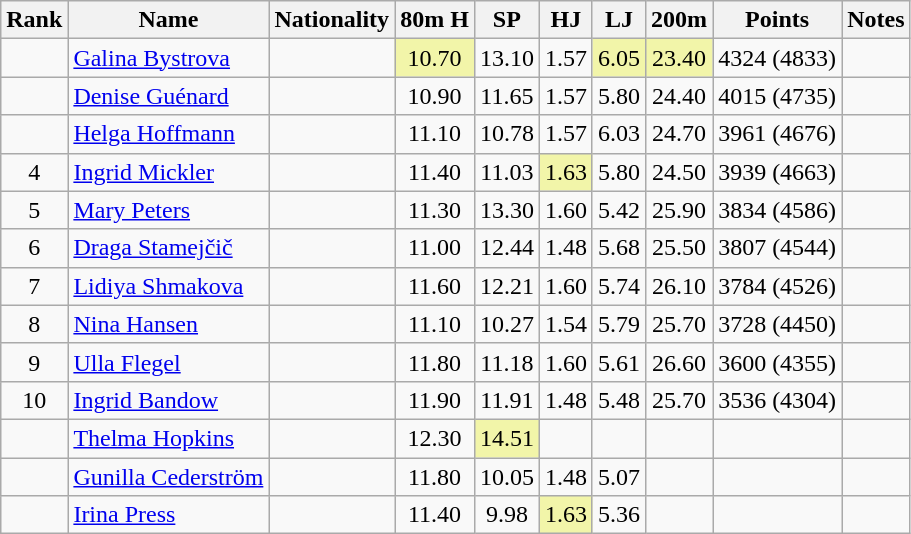<table class="wikitable sortable" style="text-align:center">
<tr>
<th>Rank</th>
<th>Name</th>
<th>Nationality</th>
<th>80m H</th>
<th>SP</th>
<th>HJ</th>
<th>LJ</th>
<th>200m</th>
<th>Points</th>
<th>Notes</th>
</tr>
<tr>
<td></td>
<td align=left><a href='#'>Galina Bystrova</a></td>
<td align=left></td>
<td bgcolor=#F2F5A9>10.70</td>
<td>13.10</td>
<td>1.57</td>
<td bgcolor=#F2F5A9>6.05</td>
<td bgcolor=#F2F5A9>23.40</td>
<td>4324 (4833)</td>
<td></td>
</tr>
<tr>
<td></td>
<td align=left><a href='#'>Denise Guénard</a></td>
<td align=left></td>
<td>10.90</td>
<td>11.65</td>
<td>1.57</td>
<td>5.80</td>
<td>24.40</td>
<td>4015 (4735)</td>
<td></td>
</tr>
<tr>
<td></td>
<td align=left><a href='#'>Helga Hoffmann</a></td>
<td align=left></td>
<td>11.10</td>
<td>10.78</td>
<td>1.57</td>
<td>6.03</td>
<td>24.70</td>
<td>3961 (4676)</td>
<td></td>
</tr>
<tr>
<td>4</td>
<td align=left><a href='#'>Ingrid Mickler</a></td>
<td align=left></td>
<td>11.40</td>
<td>11.03</td>
<td bgcolor=#F2F5A9>1.63</td>
<td>5.80</td>
<td>24.50</td>
<td>3939 (4663)</td>
<td></td>
</tr>
<tr>
<td>5</td>
<td align=left><a href='#'>Mary Peters</a></td>
<td align=left></td>
<td>11.30</td>
<td>13.30</td>
<td>1.60</td>
<td>5.42</td>
<td>25.90</td>
<td>3834 (4586)</td>
<td></td>
</tr>
<tr>
<td>6</td>
<td align=left><a href='#'>Draga Stamejčič</a></td>
<td align=left></td>
<td>11.00</td>
<td>12.44</td>
<td>1.48</td>
<td>5.68</td>
<td>25.50</td>
<td>3807 (4544)</td>
<td></td>
</tr>
<tr>
<td>7</td>
<td align=left><a href='#'>Lidiya Shmakova</a></td>
<td align=left></td>
<td>11.60</td>
<td>12.21</td>
<td>1.60</td>
<td>5.74</td>
<td>26.10</td>
<td>3784 (4526)</td>
<td></td>
</tr>
<tr>
<td>8</td>
<td align=left><a href='#'>Nina Hansen</a></td>
<td align=left></td>
<td>11.10</td>
<td>10.27</td>
<td>1.54</td>
<td>5.79</td>
<td>25.70</td>
<td>3728 (4450)</td>
<td></td>
</tr>
<tr>
<td>9</td>
<td align=left><a href='#'>Ulla Flegel</a></td>
<td align=left></td>
<td>11.80</td>
<td>11.18</td>
<td>1.60</td>
<td>5.61</td>
<td>26.60</td>
<td>3600 (4355)</td>
<td></td>
</tr>
<tr>
<td>10</td>
<td align=left><a href='#'>Ingrid Bandow</a></td>
<td align=left></td>
<td>11.90</td>
<td>11.91</td>
<td>1.48</td>
<td>5.48</td>
<td>25.70</td>
<td>3536 (4304)</td>
<td></td>
</tr>
<tr>
<td></td>
<td align=left><a href='#'>Thelma Hopkins</a></td>
<td align=left></td>
<td>12.30</td>
<td bgcolor=#F2F5A9>14.51</td>
<td></td>
<td></td>
<td></td>
<td></td>
<td></td>
</tr>
<tr>
<td></td>
<td align=left><a href='#'>Gunilla Cederström</a></td>
<td align=left></td>
<td>11.80</td>
<td>10.05</td>
<td>1.48</td>
<td>5.07</td>
<td></td>
<td></td>
<td></td>
</tr>
<tr>
<td></td>
<td align=left><a href='#'>Irina Press</a></td>
<td align=left></td>
<td>11.40</td>
<td>9.98</td>
<td bgcolor=#F2F5A9>1.63</td>
<td>5.36</td>
<td></td>
<td></td>
<td></td>
</tr>
</table>
